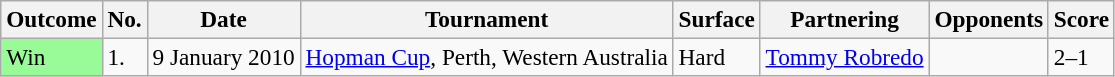<table class=wikitable style=font-size:97%>
<tr>
<th>Outcome</th>
<th>No.</th>
<th>Date</th>
<th>Tournament</th>
<th>Surface</th>
<th>Partnering</th>
<th>Opponents</th>
<th>Score</th>
</tr>
<tr>
<td style="background:#98fb98;">Win</td>
<td>1.</td>
<td>9 January 2010</td>
<td><a href='#'>Hopman Cup</a>,  Perth, Western Australia</td>
<td>Hard</td>
<td> <a href='#'>Tommy Robredo</a></td>
<td></td>
<td>2–1</td>
</tr>
</table>
